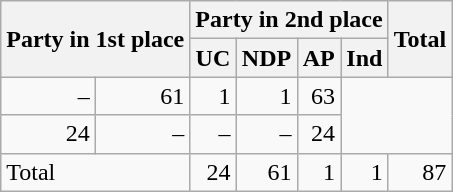<table class="wikitable" style="text-align:right;">
<tr>
<th rowspan="2" colspan="2" style="text-align:left;">Party in 1st place</th>
<th colspan="4">Party in 2nd place</th>
<th rowspan="2">Total</th>
</tr>
<tr>
<th>UC</th>
<th>NDP</th>
<th>AP</th>
<th>Ind</th>
</tr>
<tr>
<td>–</td>
<td>61</td>
<td>1</td>
<td>1</td>
<td>63</td>
</tr>
<tr>
<td>24</td>
<td>–</td>
<td>–</td>
<td>–</td>
<td>24</td>
</tr>
<tr>
<td colspan="2" style="text-align:left;">Total</td>
<td>24</td>
<td>61</td>
<td>1</td>
<td>1</td>
<td>87</td>
</tr>
</table>
